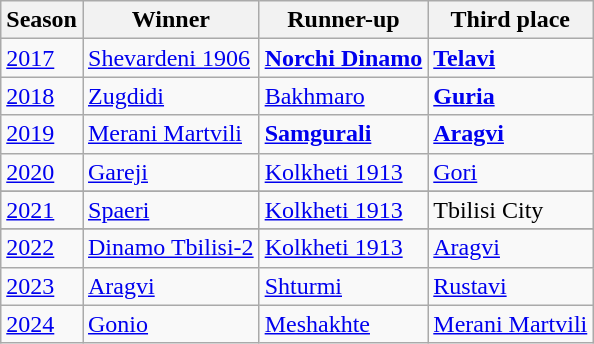<table class="wikitable">
<tr>
<th>Season</th>
<th>Winner</th>
<th>Runner-up</th>
<th>Third place</th>
</tr>
<tr>
<td><a href='#'>2017</a></td>
<td><a href='#'>Shevardeni 1906</a></td>
<td><strong><a href='#'>Norchi Dinamo</a></strong></td>
<td><strong><a href='#'>Telavi</a></strong></td>
</tr>
<tr>
<td><a href='#'>2018</a></td>
<td><a href='#'>Zugdidi</a></td>
<td><a href='#'>Bakhmaro</a></td>
<td><strong><a href='#'>Guria</a></strong></td>
</tr>
<tr>
<td><a href='#'>2019</a></td>
<td><a href='#'>Merani Martvili</a></td>
<td><strong><a href='#'>Samgurali</a></strong></td>
<td><strong><a href='#'>Aragvi</a></strong></td>
</tr>
<tr>
<td><a href='#'>2020</a></td>
<td><a href='#'>Gareji</a></td>
<td><a href='#'>Kolkheti 1913</a></td>
<td><a href='#'>Gori</a></td>
</tr>
<tr>
</tr>
<tr>
<td><a href='#'>2021</a></td>
<td><a href='#'>Spaeri</a></td>
<td><a href='#'>Kolkheti 1913</a></td>
<td>Tbilisi City</td>
</tr>
<tr>
</tr>
<tr>
<td><a href='#'>2022</a></td>
<td><a href='#'>Dinamo Tbilisi-2</a></td>
<td><a href='#'>Kolkheti 1913</a></td>
<td><a href='#'>Aragvi</a></td>
</tr>
<tr>
<td><a href='#'>2023</a></td>
<td><a href='#'>Aragvi</a></td>
<td><a href='#'>Shturmi</a></td>
<td><a href='#'>Rustavi</a></td>
</tr>
<tr>
<td><a href='#'>2024</a></td>
<td><a href='#'>Gonio</a></td>
<td><a href='#'>Meshakhte</a></td>
<td><a href='#'>Merani Martvili</a></td>
</tr>
</table>
